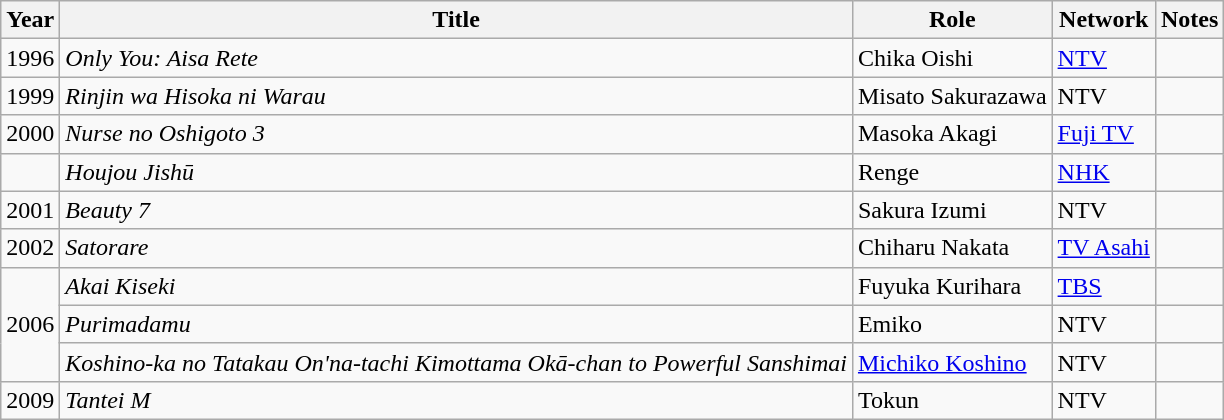<table class="wikitable">
<tr>
<th>Year</th>
<th>Title</th>
<th>Role</th>
<th>Network</th>
<th>Notes</th>
</tr>
<tr>
<td>1996</td>
<td><em>Only You: Aisa Rete</em></td>
<td>Chika Oishi</td>
<td><a href='#'>NTV</a></td>
<td></td>
</tr>
<tr>
<td>1999</td>
<td><em>Rinjin wa Hisoka ni Warau</em></td>
<td>Misato Sakurazawa</td>
<td>NTV</td>
<td></td>
</tr>
<tr>
<td>2000</td>
<td><em>Nurse no Oshigoto 3</em></td>
<td>Masoka Akagi</td>
<td><a href='#'>Fuji TV</a></td>
<td></td>
</tr>
<tr>
<td></td>
<td><em>Houjou Jishū</em></td>
<td>Renge</td>
<td><a href='#'>NHK</a></td>
<td></td>
</tr>
<tr>
<td>2001</td>
<td><em>Beauty 7</em></td>
<td>Sakura Izumi</td>
<td>NTV</td>
<td></td>
</tr>
<tr>
<td>2002</td>
<td><em>Satorare</em></td>
<td>Chiharu Nakata</td>
<td><a href='#'>TV Asahi</a></td>
<td></td>
</tr>
<tr>
<td rowspan="3">2006</td>
<td><em>Akai Kiseki</em></td>
<td>Fuyuka Kurihara</td>
<td><a href='#'>TBS</a></td>
<td></td>
</tr>
<tr>
<td><em>Purimadamu</em></td>
<td>Emiko</td>
<td>NTV</td>
<td></td>
</tr>
<tr>
<td><em>Koshino-ka no Tatakau On'na-tachi Kimottama Okā-chan to Powerful Sanshimai</em></td>
<td><a href='#'>Michiko Koshino</a></td>
<td>NTV</td>
<td></td>
</tr>
<tr>
<td>2009</td>
<td><em>Tantei M</em></td>
<td>Tokun</td>
<td>NTV</td>
<td></td>
</tr>
</table>
